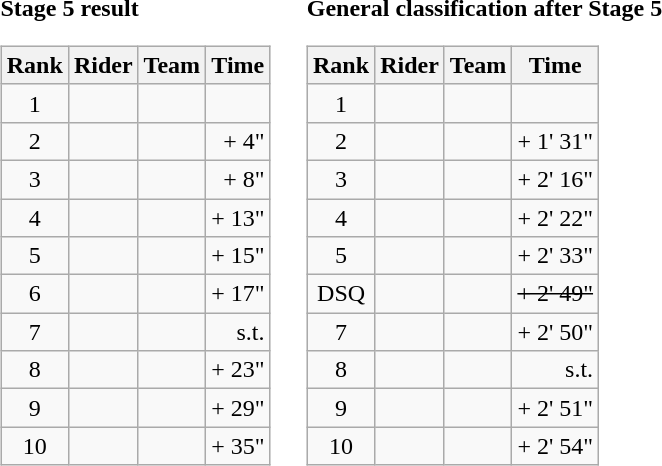<table>
<tr>
<td><strong>Stage 5 result</strong><br><table class="wikitable">
<tr>
<th scope="col">Rank</th>
<th scope="col">Rider</th>
<th scope="col">Team</th>
<th scope="col">Time</th>
</tr>
<tr>
<td style="text-align:center;">1</td>
<td></td>
<td></td>
<td style="text-align:right;"></td>
</tr>
<tr>
<td style="text-align:center;">2</td>
<td></td>
<td></td>
<td style="text-align:right;">+ 4"</td>
</tr>
<tr>
<td style="text-align:center;">3</td>
<td></td>
<td></td>
<td style="text-align:right;">+ 8"</td>
</tr>
<tr>
<td style="text-align:center;">4</td>
<td></td>
<td></td>
<td style="text-align:right;">+ 13"</td>
</tr>
<tr>
<td style="text-align:center;">5</td>
<td></td>
<td></td>
<td style="text-align:right;">+ 15"</td>
</tr>
<tr>
<td style="text-align:center;">6</td>
<td></td>
<td></td>
<td style="text-align:right;">+ 17"</td>
</tr>
<tr>
<td style="text-align:center;">7</td>
<td></td>
<td></td>
<td style="text-align:right;">s.t.</td>
</tr>
<tr>
<td style="text-align:center;">8</td>
<td></td>
<td></td>
<td style="text-align:right;">+ 23"</td>
</tr>
<tr>
<td style="text-align:center;">9</td>
<td></td>
<td></td>
<td style="text-align:right;">+ 29"</td>
</tr>
<tr>
<td style="text-align:center;">10</td>
<td></td>
<td></td>
<td style="text-align:right;">+ 35"</td>
</tr>
</table>
</td>
<td></td>
<td><strong>General classification after Stage 5</strong><br><table class="wikitable">
<tr>
<th scope="col">Rank</th>
<th scope="col">Rider</th>
<th scope="col">Team</th>
<th scope="col">Time</th>
</tr>
<tr>
<td style="text-align:center;">1</td>
<td> </td>
<td></td>
<td style="text-align:right;"></td>
</tr>
<tr>
<td style="text-align:center;">2</td>
<td></td>
<td></td>
<td style="text-align:right;">+ 1' 31"</td>
</tr>
<tr>
<td style="text-align:center;">3</td>
<td></td>
<td></td>
<td style="text-align:right;">+ 2' 16"</td>
</tr>
<tr>
<td style="text-align:center;">4</td>
<td></td>
<td></td>
<td style="text-align:right;">+ 2' 22"</td>
</tr>
<tr>
<td style="text-align:center;">5</td>
<td></td>
<td></td>
<td style="text-align:right;">+ 2' 33"</td>
</tr>
<tr>
<td style="text-align:center;">DSQ</td>
<td><s></s></td>
<td><s></s></td>
<td style="text-align:right;"><s>+ 2' 49"</s></td>
</tr>
<tr>
<td style="text-align:center;">7</td>
<td></td>
<td></td>
<td style="text-align:right;">+ 2' 50"</td>
</tr>
<tr>
<td style="text-align:center;">8</td>
<td></td>
<td></td>
<td style="text-align:right;">s.t.</td>
</tr>
<tr>
<td style="text-align:center;">9</td>
<td></td>
<td></td>
<td style="text-align:right;">+ 2' 51"</td>
</tr>
<tr>
<td style="text-align:center;">10</td>
<td></td>
<td></td>
<td style="text-align:right;">+ 2' 54"</td>
</tr>
</table>
</td>
</tr>
</table>
